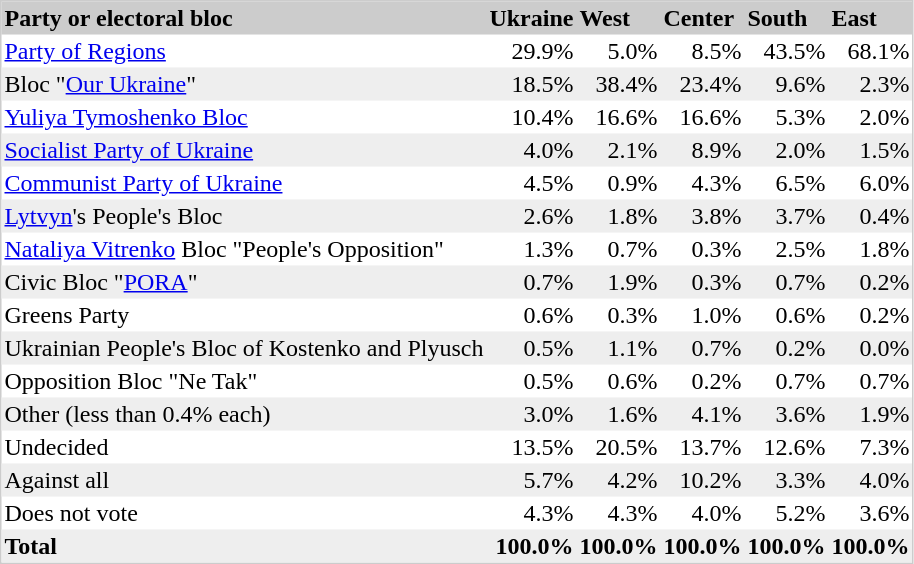<table border="0" cellspacing="0" cellpadding="2" style="text-align:left;border:1px solid #ccc;">
<tr valign="top" style="background:#ccc;font-weight:bold">
<th style="font-weight:bold">Party or electoral bloc</th>
<th style="font-weight:bold;">Ukraine</th>
<th style="font-weight:bold;">West</th>
<th style="font-weight:bold;">Center</th>
<th style="font-weight:bold;">South</th>
<th style="font-weight:bold;">East</th>
</tr>
<tr valign="top">
<td><a href='#'>Party of Regions</a></td>
<td style="text-align:right;">29.9%</td>
<td style="text-align:right;">5.0%</td>
<td style="text-align:right;">8.5%</td>
<td style="text-align:right;">43.5%</td>
<td style="text-align:right;">68.1%</td>
</tr>
<tr valign="top" style="background:#eee;">
<td>Bloc "<a href='#'>Our Ukraine</a>"</td>
<td style="text-align:right;">18.5%</td>
<td style="text-align:right;">38.4%</td>
<td style="text-align:right;">23.4%</td>
<td style="text-align:right;">9.6%</td>
<td style="text-align:right;">2.3%</td>
</tr>
<tr valign="top">
<td><a href='#'>Yuliya Tymoshenko Bloc</a></td>
<td style="text-align:right;">10.4%</td>
<td style="text-align:right;">16.6%</td>
<td style="text-align:right;">16.6%</td>
<td style="text-align:right;">5.3%</td>
<td style="text-align:right;">2.0%</td>
</tr>
<tr valign="top" style="background:#eee;">
<td><a href='#'>Socialist Party of Ukraine</a></td>
<td style="text-align:right;">4.0%</td>
<td style="text-align:right;">2.1%</td>
<td style="text-align:right;">8.9%</td>
<td style="text-align:right;">2.0%</td>
<td style="text-align:right;">1.5%</td>
</tr>
<tr valign="top">
<td><a href='#'>Communist Party of Ukraine</a></td>
<td style="text-align:right;">4.5%</td>
<td style="text-align:right;">0.9%</td>
<td style="text-align:right;">4.3%</td>
<td style="text-align:right;">6.5%</td>
<td style="text-align:right;">6.0%</td>
</tr>
<tr valign="top" style="background:#eee;">
<td><a href='#'>Lytvyn</a>'s People's Bloc</td>
<td style="text-align:right;">2.6%</td>
<td style="text-align:right;">1.8%</td>
<td style="text-align:right;">3.8%</td>
<td style="text-align:right;">3.7%</td>
<td style="text-align:right;">0.4%</td>
</tr>
<tr valign="top">
<td><a href='#'>Nataliya Vitrenko</a> Bloc "People's Opposition"</td>
<td style="text-align:right;">1.3%</td>
<td style="text-align:right;">0.7%</td>
<td style="text-align:right;">0.3%</td>
<td style="text-align:right;">2.5%</td>
<td style="text-align:right;">1.8%</td>
</tr>
<tr valign="top" style="background:#eee;">
<td>Civic Bloc "<a href='#'>PORA</a>"</td>
<td style="text-align:right;">0.7%</td>
<td style="text-align:right;">1.9%</td>
<td style="text-align:right;">0.3%</td>
<td style="text-align:right;">0.7%</td>
<td style="text-align:right;">0.2%</td>
</tr>
<tr valign="top">
<td>Greens Party</td>
<td style="text-align:right;">0.6%</td>
<td style="text-align:right;">0.3%</td>
<td style="text-align:right;">1.0%</td>
<td style="text-align:right;">0.6%</td>
<td style="text-align:right;">0.2%</td>
</tr>
<tr valign="top" style="background:#eee;">
<td>Ukrainian People's Bloc of Kostenko and Plyusch</td>
<td style="text-align:right;">0.5%</td>
<td style="text-align:right;">1.1%</td>
<td style="text-align:right;">0.7%</td>
<td style="text-align:right;">0.2%</td>
<td style="text-align:right;">0.0%</td>
</tr>
<tr valign="top">
<td>Opposition Bloc "Ne Tak"</td>
<td style="text-align:right;">0.5%</td>
<td style="text-align:right;">0.6%</td>
<td style="text-align:right;">0.2%</td>
<td style="text-align:right;">0.7%</td>
<td style="text-align:right;">0.7%</td>
</tr>
<tr valign="top" style="background:#eee;">
<td>Other (less than 0.4% each)</td>
<td style="text-align:right;">3.0%</td>
<td style="text-align:right;">1.6%</td>
<td style="text-align:right;">4.1%</td>
<td style="text-align:right;">3.6%</td>
<td style="text-align:right;">1.9%</td>
</tr>
<tr valign="top">
<td>Undecided</td>
<td style="text-align:right;">13.5%</td>
<td style="text-align:right;">20.5%</td>
<td style="text-align:right;">13.7%</td>
<td style="text-align:right;">12.6%</td>
<td style="text-align:right;">7.3%</td>
</tr>
<tr valign="top" style="background:#eee;">
<td>Against all</td>
<td style="text-align:right;">5.7%</td>
<td style="text-align:right;">4.2%</td>
<td style="text-align:right;">10.2%</td>
<td style="text-align:right;">3.3%</td>
<td style="text-align:right;">4.0%</td>
</tr>
<tr valign="top">
<td>Does not vote</td>
<td style="text-align:right;">4.3%</td>
<td style="text-align:right;">4.3%</td>
<td style="text-align:right;">4.0%</td>
<td style="text-align:right;">5.2%</td>
<td style="text-align:right;">3.6%</td>
</tr>
<tr valign="top" style="background:#eee; font-weight:bold ">
<td>Total</td>
<td style="text-align:right;">100.0%</td>
<td style="text-align:right;">100.0%</td>
<td style="text-align:right;">100.0%</td>
<td style="text-align:right;">100.0%</td>
<td style="text-align:right;">100.0%</td>
</tr>
</table>
